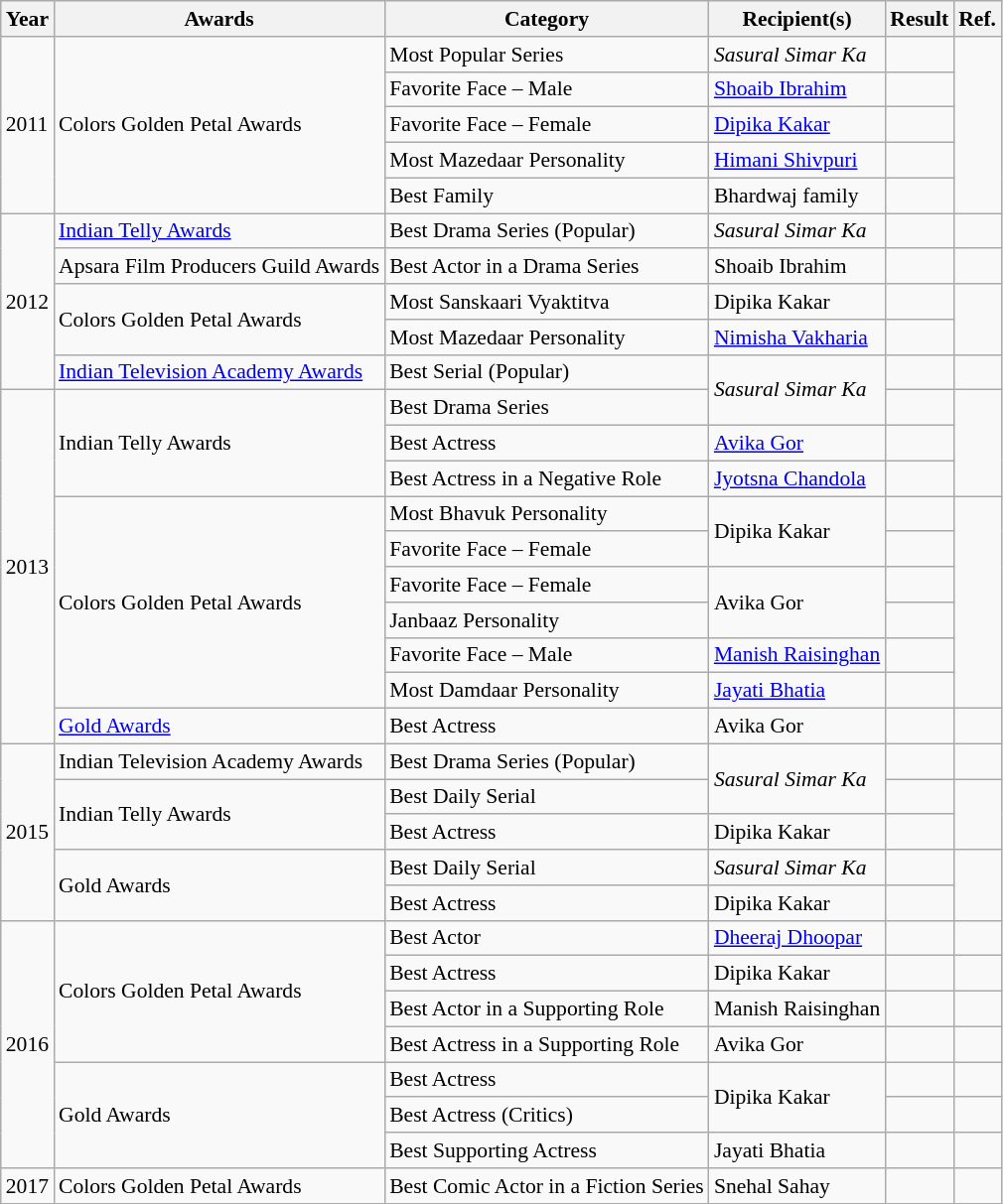<table class="wikitable" style="font-size:90%">
<tr>
<th>Year</th>
<th>Awards</th>
<th>Category</th>
<th>Recipient(s)</th>
<th>Result</th>
<th>Ref.</th>
</tr>
<tr>
<td rowspan="5">2011</td>
<td rowspan="5">Colors Golden Petal Awards</td>
<td>Most Popular Series</td>
<td><em>Sasural Simar Ka</em></td>
<td></td>
<td rowspan="5"></td>
</tr>
<tr>
<td>Favorite Face – Male</td>
<td><a href='#'>Shoaib Ibrahim</a></td>
<td></td>
</tr>
<tr>
<td>Favorite Face – Female</td>
<td><a href='#'>Dipika Kakar</a></td>
<td></td>
</tr>
<tr>
<td>Most Mazedaar Personality</td>
<td><a href='#'>Himani Shivpuri</a></td>
<td></td>
</tr>
<tr>
<td>Best Family</td>
<td>Bhardwaj family</td>
<td></td>
</tr>
<tr>
<td rowspan="5">2012</td>
<td><a href='#'>Indian Telly Awards</a></td>
<td>Best Drama Series (Popular)</td>
<td><em>Sasural Simar Ka</em></td>
<td></td>
<td></td>
</tr>
<tr>
<td>Apsara Film Producers Guild Awards</td>
<td>Best Actor in a Drama Series</td>
<td>Shoaib Ibrahim</td>
<td></td>
<td></td>
</tr>
<tr>
<td rowspan="2">Colors Golden Petal Awards</td>
<td>Most Sanskaari Vyaktitva</td>
<td>Dipika Kakar</td>
<td></td>
<td rowspan="2"></td>
</tr>
<tr>
<td>Most Mazedaar Personality</td>
<td><a href='#'>Nimisha Vakharia</a></td>
<td></td>
</tr>
<tr>
<td><a href='#'>Indian Television Academy Awards</a></td>
<td>Best Serial (Popular)</td>
<td rowspan="2"><em>Sasural Simar Ka</em></td>
<td></td>
<td></td>
</tr>
<tr>
<td rowspan="10">2013</td>
<td rowspan="3">Indian Telly Awards</td>
<td>Best Drama Series</td>
<td></td>
<td rowspan="3"></td>
</tr>
<tr>
<td>Best Actress</td>
<td><a href='#'>Avika Gor</a></td>
<td></td>
</tr>
<tr>
<td>Best Actress in a Negative Role</td>
<td><a href='#'>Jyotsna Chandola</a></td>
<td></td>
</tr>
<tr>
<td rowspan="6">Colors Golden Petal Awards</td>
<td>Most Bhavuk Personality</td>
<td rowspan="2">Dipika Kakar</td>
<td></td>
<td rowspan="6"></td>
</tr>
<tr>
<td>Favorite Face – Female</td>
<td></td>
</tr>
<tr>
<td>Favorite Face – Female</td>
<td rowspan="2">Avika Gor</td>
<td></td>
</tr>
<tr>
<td>Janbaaz Personality</td>
<td></td>
</tr>
<tr>
<td>Favorite Face – Male</td>
<td><a href='#'>Manish Raisinghan</a></td>
<td></td>
</tr>
<tr>
<td>Most Damdaar Personality</td>
<td><a href='#'>Jayati Bhatia</a></td>
<td></td>
</tr>
<tr>
<td><a href='#'>Gold Awards</a></td>
<td>Best Actress</td>
<td>Avika Gor</td>
<td></td>
<td></td>
</tr>
<tr>
<td rowspan="5">2015</td>
<td>Indian Television Academy Awards</td>
<td>Best Drama Series (Popular)</td>
<td rowspan="2"><em>Sasural Simar Ka</em></td>
<td></td>
<td></td>
</tr>
<tr>
<td rowspan="2">Indian Telly Awards</td>
<td>Best Daily Serial</td>
<td></td>
<td rowspan="2"></td>
</tr>
<tr>
<td>Best Actress</td>
<td>Dipika Kakar</td>
<td></td>
</tr>
<tr>
<td rowspan="2">Gold Awards</td>
<td>Best Daily Serial</td>
<td><em>Sasural Simar Ka</em></td>
<td></td>
<td rowspan="2"></td>
</tr>
<tr>
<td>Best Actress</td>
<td>Dipika Kakar</td>
<td></td>
</tr>
<tr>
<td rowspan="7">2016</td>
<td rowspan="4">Colors Golden Petal Awards</td>
<td>Best Actor</td>
<td><a href='#'>Dheeraj Dhoopar</a></td>
<td></td>
<td></td>
</tr>
<tr>
<td>Best Actress</td>
<td>Dipika Kakar</td>
<td></td>
<td></td>
</tr>
<tr>
<td>Best Actor in a Supporting Role</td>
<td>Manish Raisinghan</td>
<td></td>
<td></td>
</tr>
<tr>
<td>Best Actress in a Supporting Role</td>
<td>Avika Gor</td>
<td></td>
<td></td>
</tr>
<tr>
<td rowspan="3">Gold Awards</td>
<td>Best Actress</td>
<td rowspan="2">Dipika Kakar</td>
<td></td>
<td></td>
</tr>
<tr>
<td>Best Actress (Critics)</td>
<td></td>
<td></td>
</tr>
<tr>
<td>Best Supporting Actress</td>
<td>Jayati Bhatia</td>
<td></td>
<td></td>
</tr>
<tr>
<td>2017</td>
<td>Colors Golden Petal Awards</td>
<td>Best Comic Actor in a Fiction Series</td>
<td>Snehal Sahay</td>
<td></td>
<td></td>
</tr>
</table>
